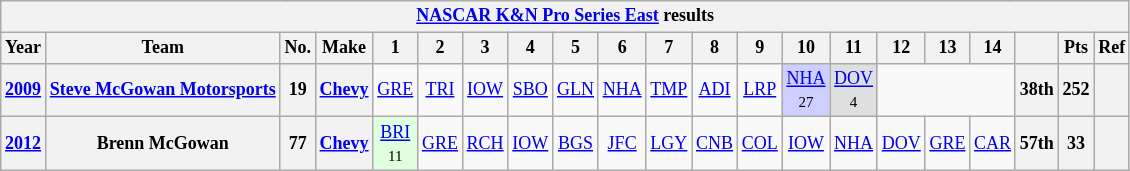<table class="wikitable" style="text-align:center; font-size:75%">
<tr>
<th colspan=45><a href='#'>NASCAR K&N Pro Series East</a> results</th>
</tr>
<tr>
<th>Year</th>
<th>Team</th>
<th>No.</th>
<th>Make</th>
<th>1</th>
<th>2</th>
<th>3</th>
<th>4</th>
<th>5</th>
<th>6</th>
<th>7</th>
<th>8</th>
<th>9</th>
<th>10</th>
<th>11</th>
<th>12</th>
<th>13</th>
<th>14</th>
<th></th>
<th>Pts</th>
<th>Ref</th>
</tr>
<tr>
<th><a href='#'>2009</a></th>
<th><a href='#'>Steve McGowan Motorsports</a></th>
<th>19</th>
<th><a href='#'>Chevy</a></th>
<td><a href='#'>GRE</a></td>
<td><a href='#'>TRI</a></td>
<td><a href='#'>IOW</a></td>
<td><a href='#'>SBO</a></td>
<td><a href='#'>GLN</a></td>
<td><a href='#'>NHA</a></td>
<td><a href='#'>TMP</a></td>
<td><a href='#'>ADI</a></td>
<td><a href='#'>LRP</a></td>
<td style="background:#CFCFFF;"><a href='#'>NHA</a><br><small>27</small></td>
<td style="background:#DFDFDF;"><a href='#'>DOV</a><br><small>4</small></td>
<td colspan=3></td>
<th>38th</th>
<th>252</th>
<th></th>
</tr>
<tr>
<th><a href='#'>2012</a></th>
<th>Brenn McGowan</th>
<th>77</th>
<th><a href='#'>Chevy</a></th>
<td style="background:#DFFFDF;"><a href='#'>BRI</a><br><small>11</small></td>
<td><a href='#'>GRE</a></td>
<td><a href='#'>RCH</a></td>
<td><a href='#'>IOW</a></td>
<td><a href='#'>BGS</a></td>
<td><a href='#'>JFC</a></td>
<td><a href='#'>LGY</a></td>
<td><a href='#'>CNB</a></td>
<td><a href='#'>COL</a></td>
<td><a href='#'>IOW</a></td>
<td><a href='#'>NHA</a></td>
<td><a href='#'>DOV</a></td>
<td><a href='#'>GRE</a></td>
<td><a href='#'>CAR</a></td>
<th>57th</th>
<th>33</th>
<th></th>
</tr>
</table>
